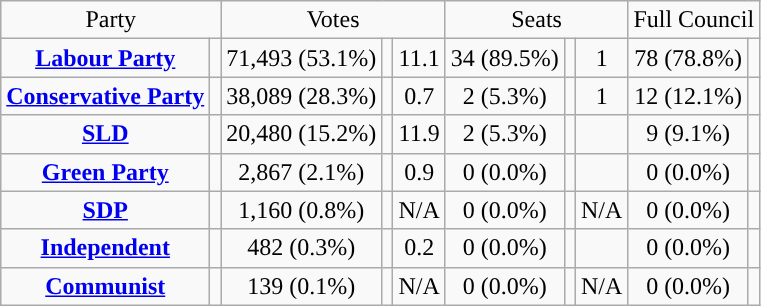<table class=wikitable style="text-align:center;">
<tr>
<td colspan=2>Party</td>
<td colspan=3>Votes</td>
<td colspan=3>Seats</td>
<td colspan=3>Full Council</td>
</tr>
<tr>
<td><strong><a href='#'>Labour Party</a></strong></td>
<td style="background:"></td>
<td>71,493 (53.1%)</td>
<td></td>
<td> 11.1</td>
<td>34 (89.5%)</td>
<td></td>
<td> 1</td>
<td>78 (78.8%)</td>
<td></td>
</tr>
<tr>
<td><strong><a href='#'>Conservative Party</a></strong></td>
<td style="background:"></td>
<td>38,089 (28.3%)</td>
<td></td>
<td> 0.7</td>
<td>2 (5.3%)</td>
<td></td>
<td> 1</td>
<td>12 (12.1%)</td>
<td></td>
</tr>
<tr>
<td><strong><a href='#'>SLD</a></strong></td>
<td style="background:"></td>
<td>20,480 (15.2%)</td>
<td></td>
<td> 11.9</td>
<td>2 (5.3%)</td>
<td></td>
<td></td>
<td>9 (9.1%)</td>
<td></td>
</tr>
<tr>
<td><strong><a href='#'>Green Party</a></strong></td>
<td style="background:"></td>
<td>2,867 (2.1%)</td>
<td></td>
<td> 0.9</td>
<td>0 (0.0%)</td>
<td></td>
<td></td>
<td>0 (0.0%)</td>
<td></td>
</tr>
<tr>
<td><strong><a href='#'>SDP</a></strong></td>
<td style="background:"></td>
<td>1,160 (0.8%)</td>
<td></td>
<td>N/A</td>
<td>0 (0.0%)</td>
<td></td>
<td>N/A</td>
<td>0 (0.0%)</td>
<td></td>
</tr>
<tr>
<td><strong><a href='#'>Independent</a></strong></td>
<td style="background:"></td>
<td>482 (0.3%)</td>
<td></td>
<td> 0.2</td>
<td>0 (0.0%)</td>
<td></td>
<td></td>
<td>0 (0.0%)</td>
<td></td>
</tr>
<tr>
<td><strong><a href='#'>Communist</a></strong></td>
<td style="background:"></td>
<td>139 (0.1%)</td>
<td></td>
<td>N/A</td>
<td>0 (0.0%)</td>
<td></td>
<td>N/A</td>
<td>0 (0.0%)</td>
<td></td>
</tr>
</table>
